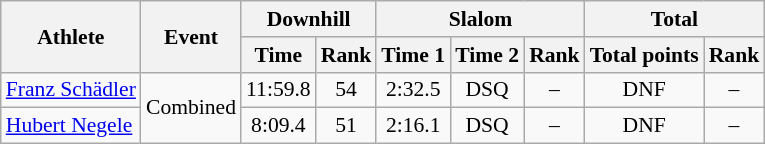<table class="wikitable" style="font-size:90%">
<tr>
<th rowspan="2">Athlete</th>
<th rowspan="2">Event</th>
<th colspan="2">Downhill</th>
<th colspan="3">Slalom</th>
<th colspan="2">Total</th>
</tr>
<tr>
<th>Time</th>
<th>Rank</th>
<th>Time 1</th>
<th>Time 2</th>
<th>Rank</th>
<th>Total points</th>
<th>Rank</th>
</tr>
<tr>
<td><a href='#'>Franz Schädler</a></td>
<td rowspan="2">Combined</td>
<td align="center">11:59.8</td>
<td align="center">54</td>
<td align="center">2:32.5</td>
<td align="center">DSQ</td>
<td align="center">–</td>
<td align="center">DNF</td>
<td align="center">–</td>
</tr>
<tr>
<td><a href='#'>Hubert Negele</a></td>
<td align="center">8:09.4</td>
<td align="center">51</td>
<td align="center">2:16.1</td>
<td align="center">DSQ</td>
<td align="center">–</td>
<td align="center">DNF</td>
<td align="center">–</td>
</tr>
</table>
